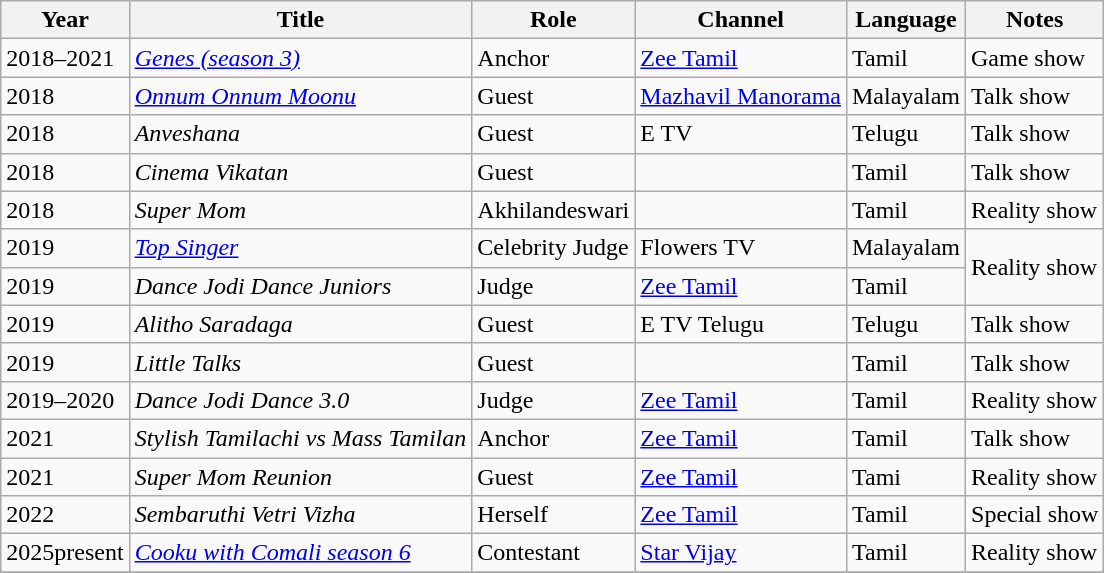<table class="wikitable sortable">
<tr>
<th>Year</th>
<th>Title</th>
<th>Role</th>
<th>Channel</th>
<th>Language</th>
<th>Notes</th>
</tr>
<tr>
<td>2018–2021</td>
<td><em><a href='#'>Genes (season 3)</a></em></td>
<td>Anchor</td>
<td><a href='#'>Zee Tamil</a></td>
<td>Tamil</td>
<td>Game show</td>
</tr>
<tr>
<td>2018</td>
<td><em><a href='#'>Onnum Onnum Moonu</a></em></td>
<td>Guest</td>
<td><a href='#'>Mazhavil Manorama</a></td>
<td>Malayalam</td>
<td>Talk show</td>
</tr>
<tr>
<td>2018</td>
<td><em>Anveshana</em></td>
<td>Guest</td>
<td>E TV</td>
<td>Telugu</td>
<td>Talk show</td>
</tr>
<tr>
<td>2018</td>
<td><em>Cinema Vikatan</em></td>
<td>Guest</td>
<td></td>
<td>Tamil</td>
<td>Talk show</td>
</tr>
<tr>
<td>2018</td>
<td><em>Super Mom</em></td>
<td>Akhilandeswari</td>
<td></td>
<td>Tamil</td>
<td>Reality show</td>
</tr>
<tr>
<td>2019</td>
<td><em><a href='#'>Top Singer</a></em></td>
<td>Celebrity Judge</td>
<td>Flowers TV</td>
<td>Malayalam</td>
<td rowspan=2>Reality show</td>
</tr>
<tr>
<td>2019</td>
<td><em>Dance Jodi Dance Juniors</em></td>
<td>Judge</td>
<td><a href='#'>Zee Tamil</a></td>
<td>Tamil</td>
</tr>
<tr>
<td>2019</td>
<td><em>Alitho Saradaga</em></td>
<td>Guest</td>
<td>E TV Telugu</td>
<td>Telugu</td>
<td>Talk show</td>
</tr>
<tr>
<td>2019</td>
<td><em>Little Talks</em></td>
<td>Guest</td>
<td></td>
<td>Tamil</td>
<td>Talk show</td>
</tr>
<tr>
<td>2019–2020</td>
<td><em>Dance Jodi Dance 3.0</em></td>
<td>Judge</td>
<td><a href='#'>Zee Tamil</a></td>
<td>Tamil</td>
<td>Reality show</td>
</tr>
<tr>
<td>2021</td>
<td><em>Stylish Tamilachi vs Mass Tamilan</em></td>
<td>Anchor</td>
<td><a href='#'>Zee Tamil</a></td>
<td>Tamil</td>
<td>Talk show</td>
</tr>
<tr>
<td>2021</td>
<td><em>Super Mom Reunion</em></td>
<td>Guest</td>
<td><a href='#'>Zee Tamil</a></td>
<td>Tami</td>
<td>Reality show</td>
</tr>
<tr>
<td>2022</td>
<td><em>Sembaruthi Vetri Vizha</em></td>
<td>Herself</td>
<td><a href='#'>Zee Tamil</a></td>
<td>Tamil</td>
<td>Special show</td>
</tr>
<tr>
<td>2025present</td>
<td><em><a href='#'>Cooku with Comali season 6</a></em></td>
<td>Contestant</td>
<td><a href='#'>Star Vijay</a></td>
<td>Tamil</td>
<td>Reality show</td>
</tr>
<tr>
</tr>
</table>
